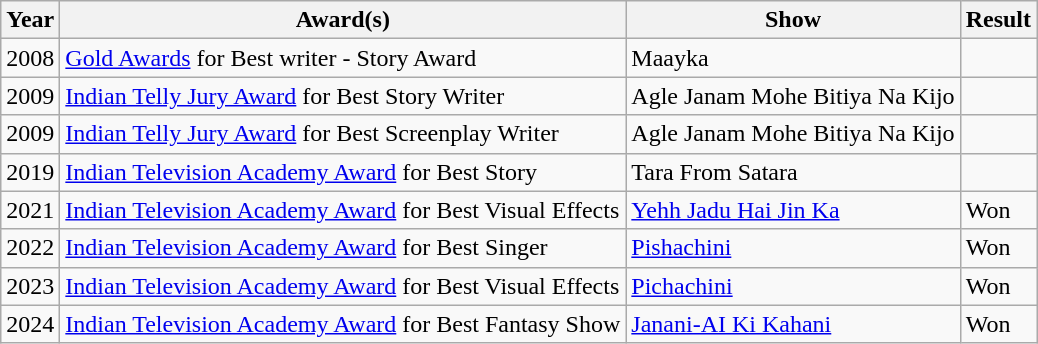<table class="wikitable">
<tr>
<th>Year</th>
<th>Award(s)</th>
<th>Show</th>
<th>Result</th>
</tr>
<tr>
<td>2008</td>
<td><a href='#'>Gold Awards</a> for Best writer - Story Award</td>
<td>Maayka</td>
<td></td>
</tr>
<tr>
<td>2009</td>
<td><a href='#'>Indian Telly Jury Award</a> for Best Story Writer</td>
<td>Agle Janam Mohe Bitiya Na Kijo</td>
<td></td>
</tr>
<tr>
<td>2009</td>
<td><a href='#'>Indian Telly Jury Award</a> for Best Screenplay Writer</td>
<td>Agle Janam Mohe Bitiya Na Kijo</td>
<td></td>
</tr>
<tr>
<td>2019</td>
<td><a href='#'>Indian Television Academy Award</a> for Best Story</td>
<td>Tara From Satara</td>
<td></td>
</tr>
<tr>
<td>2021</td>
<td><a href='#'>Indian Television Academy Award</a> for Best Visual Effects</td>
<td><a href='#'>Yehh Jadu Hai Jin Ka</a></td>
<td>Won</td>
</tr>
<tr>
<td>2022</td>
<td><a href='#'>Indian Television Academy Award</a> for Best Singer</td>
<td><a href='#'>Pishachini</a></td>
<td>Won</td>
</tr>
<tr>
<td>2023</td>
<td><a href='#'>Indian Television Academy Award</a> for Best Visual Effects</td>
<td><a href='#'>Pichachini</a></td>
<td>Won</td>
</tr>
<tr>
<td>2024</td>
<td><a href='#'>Indian Television Academy Award</a> for Best Fantasy Show</td>
<td><a href='#'>Janani-AI Ki Kahani</a></td>
<td>Won</td>
</tr>
</table>
